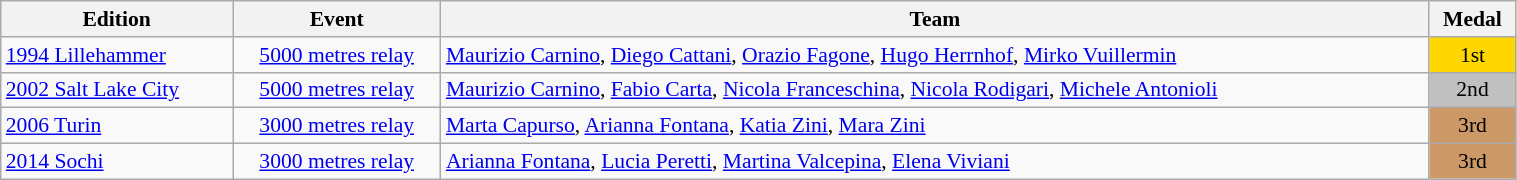<table class="wikitable" width=80% style="font-size:90%; text-align:center;">
<tr>
<th>Edition</th>
<th>Event</th>
<th>Team</th>
<th>Medal</th>
</tr>
<tr>
<td align=left> <a href='#'>1994 Lillehammer</a></td>
<td><a href='#'>5000 metres relay</a></td>
<td align=left><a href='#'>Maurizio Carnino</a>, <a href='#'>Diego Cattani</a>, <a href='#'>Orazio Fagone</a>, <a href='#'>Hugo Herrnhof</a>, <a href='#'>Mirko Vuillermin</a></td>
<td bgcolor=gold>1st</td>
</tr>
<tr>
<td align=left> <a href='#'>2002 Salt Lake City</a></td>
<td><a href='#'>5000 metres relay</a></td>
<td align=left><a href='#'>Maurizio Carnino</a>, <a href='#'>Fabio Carta</a>, <a href='#'>Nicola Franceschina</a>, <a href='#'>Nicola Rodigari</a>, <a href='#'>Michele Antonioli</a></td>
<td bgcolor=silver>2nd</td>
</tr>
<tr>
<td align=left> <a href='#'>2006 Turin</a></td>
<td><a href='#'>3000 metres relay</a></td>
<td align=left><a href='#'>Marta Capurso</a>, <a href='#'>Arianna Fontana</a>, <a href='#'>Katia Zini</a>, <a href='#'>Mara Zini</a></td>
<td bgcolor=cc9966>3rd</td>
</tr>
<tr>
<td align=left> <a href='#'>2014 Sochi</a></td>
<td><a href='#'>3000 metres relay</a></td>
<td align=left><a href='#'>Arianna Fontana</a>, <a href='#'>Lucia Peretti</a>, <a href='#'>Martina Valcepina</a>, <a href='#'>Elena Viviani</a></td>
<td bgcolor=cc9966>3rd</td>
</tr>
</table>
